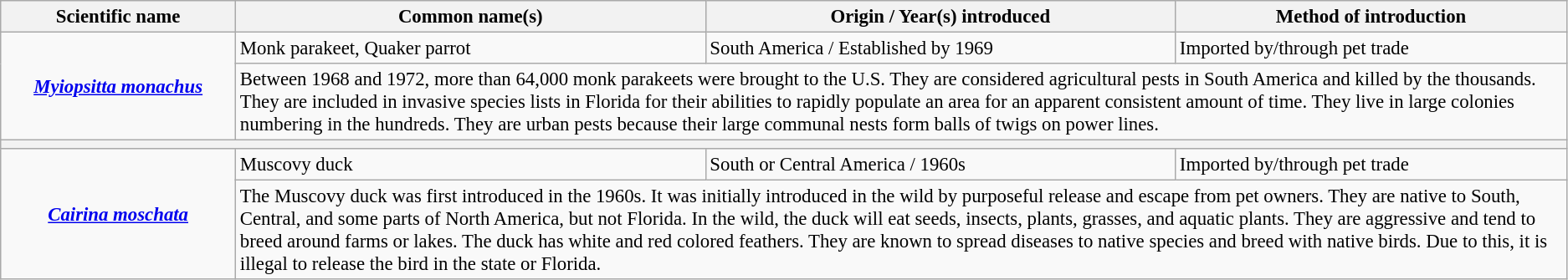<table class="wikitable" style="font-size: 95%" id="Everglades invasive birds">
<tr>
<th width=15%>Scientific name</th>
<th width=30%>Common name(s)</th>
<th width=30%>Origin / Year(s) introduced</th>
<th width=25%>Method of introduction</th>
</tr>
<tr>
<td align="center" rowspan=2><strong><em><a href='#'>Myiopsitta monachus</a></em></strong> <br> </td>
<td>Monk parakeet, Quaker parrot</td>
<td>South America / Established by 1969</td>
<td>Imported by/through pet trade</td>
</tr>
<tr>
<td colspan=3>Between 1968 and 1972, more than 64,000 monk parakeets were brought to the U.S. They are considered agricultural pests in South America and killed by the thousands. They are included in invasive species lists in Florida for their abilities to rapidly populate an area for an apparent consistent amount of time. They live in large colonies numbering in the hundreds. They are urban pests because their large communal nests form balls of twigs on power lines.</td>
</tr>
<tr style="height:0px">
<th colspan=4></th>
</tr>
<tr>
<td align="center" rowspan=2><strong><em><a href='#'>Cairina moschata</a></em></strong> <br></td>
<td>Muscovy duck</td>
<td>South or Central America / 1960s</td>
<td>Imported by/through pet trade</td>
</tr>
<tr>
<td colspan=3>The Muscovy duck was first introduced in the 1960s. It was initially introduced in the wild by purposeful release and escape from pet owners. They are native to South, Central, and some parts of North America, but not Florida. In the wild, the duck will eat seeds, insects, plants, grasses, and aquatic plants. They are aggressive and tend to breed around farms or lakes. The duck has white and red colored feathers. They are known to spread diseases to native species and breed with native birds. Due to this, it is illegal to release the bird in the state or Florida.</td>
</tr>
</table>
